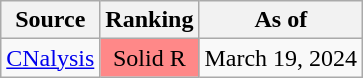<table class="wikitable">
<tr>
<th>Source</th>
<th>Ranking</th>
<th>As of</th>
</tr>
<tr>
<td><a href='#'>CNalysis</a></td>
<td style="background:#FF8888" data-sort-value=4 align="center">Solid R</td>
<td>March 19, 2024</td>
</tr>
</table>
